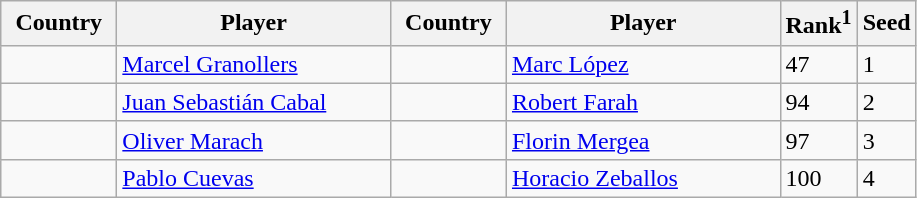<table class="sortable wikitable">
<tr>
<th width="70">Country</th>
<th width="175">Player</th>
<th width="70">Country</th>
<th width="175">Player</th>
<th>Rank<sup>1</sup></th>
<th>Seed</th>
</tr>
<tr>
<td></td>
<td><a href='#'>Marcel Granollers</a></td>
<td></td>
<td><a href='#'>Marc López</a></td>
<td>47</td>
<td>1</td>
</tr>
<tr>
<td></td>
<td><a href='#'>Juan Sebastián Cabal</a></td>
<td></td>
<td><a href='#'>Robert Farah</a></td>
<td>94</td>
<td>2</td>
</tr>
<tr>
<td></td>
<td><a href='#'>Oliver Marach</a></td>
<td></td>
<td><a href='#'>Florin Mergea</a></td>
<td>97</td>
<td>3</td>
</tr>
<tr>
<td></td>
<td><a href='#'>Pablo Cuevas</a></td>
<td></td>
<td><a href='#'>Horacio Zeballos</a></td>
<td>100</td>
<td>4</td>
</tr>
</table>
